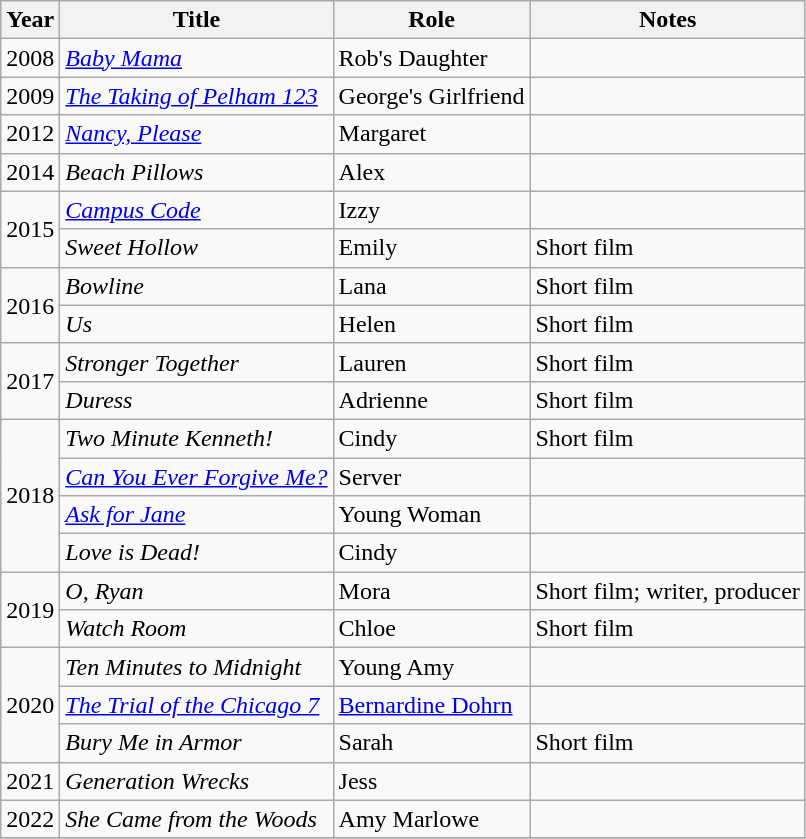<table class="wikitable sortable">
<tr>
<th>Year</th>
<th>Title</th>
<th>Role</th>
<th class="unsortable">Notes</th>
</tr>
<tr>
<td>2008</td>
<td><em><a href='#'>Baby Mama</a></em></td>
<td>Rob's Daughter</td>
<td></td>
</tr>
<tr>
<td>2009</td>
<td><em><a href='#'>The Taking of Pelham 123</a></em></td>
<td>George's Girlfriend</td>
<td></td>
</tr>
<tr>
<td>2012</td>
<td><em><a href='#'>Nancy, Please</a></em></td>
<td>Margaret</td>
<td></td>
</tr>
<tr>
<td>2014</td>
<td><em>Beach Pillows</em></td>
<td>Alex</td>
<td></td>
</tr>
<tr>
<td rowspan="2">2015</td>
<td><em><a href='#'>Campus Code</a></em></td>
<td>Izzy</td>
<td></td>
</tr>
<tr>
<td><em>Sweet Hollow</em></td>
<td>Emily</td>
<td>Short film</td>
</tr>
<tr>
<td rowspan="2">2016</td>
<td><em>Bowline</em></td>
<td>Lana</td>
<td>Short film</td>
</tr>
<tr>
<td><em>Us</em></td>
<td>Helen</td>
<td>Short film</td>
</tr>
<tr>
<td rowspan="2">2017</td>
<td><em>Stronger Together</em></td>
<td>Lauren</td>
<td>Short film</td>
</tr>
<tr>
<td><em>Duress</em></td>
<td>Adrienne</td>
<td>Short film</td>
</tr>
<tr>
<td rowspan="4">2018</td>
<td><em>Two Minute Kenneth!</em></td>
<td>Cindy</td>
<td>Short film</td>
</tr>
<tr>
<td><em><a href='#'>Can You Ever Forgive Me?</a></em></td>
<td>Server</td>
<td></td>
</tr>
<tr>
<td><em><a href='#'>Ask for Jane</a></em></td>
<td>Young Woman</td>
<td></td>
</tr>
<tr>
<td><em>Love is Dead!</em></td>
<td>Cindy</td>
<td></td>
</tr>
<tr>
<td rowspan="2">2019</td>
<td><em>O, Ryan</em></td>
<td>Mora</td>
<td>Short film; writer, producer</td>
</tr>
<tr>
<td><em>Watch Room</em></td>
<td>Chloe</td>
<td>Short film</td>
</tr>
<tr>
<td rowspan="3">2020</td>
<td><em>Ten Minutes to Midnight</em></td>
<td>Young Amy</td>
<td></td>
</tr>
<tr>
<td><em><a href='#'>The Trial of the Chicago 7</a></em></td>
<td><a href='#'>Bernardine Dohrn</a></td>
<td></td>
</tr>
<tr>
<td><em>Bury Me in Armor</em></td>
<td>Sarah</td>
<td>Short film</td>
</tr>
<tr>
<td>2021</td>
<td><em>Generation Wrecks</em></td>
<td>Jess</td>
<td></td>
</tr>
<tr>
<td>2022</td>
<td><em>She Came from the Woods</em></td>
<td>Amy Marlowe</td>
<td></td>
</tr>
<tr>
</tr>
</table>
